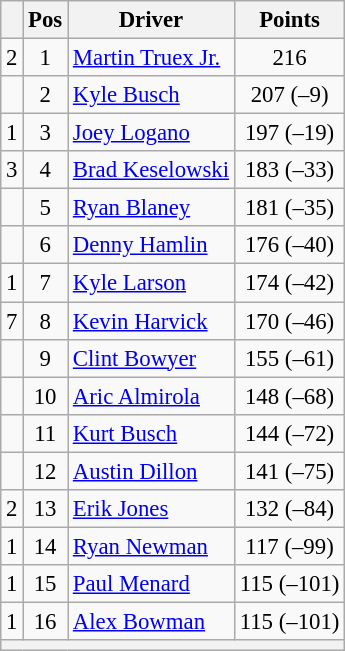<table class="wikitable" style="font-size: 95%">
<tr>
<th></th>
<th>Pos</th>
<th>Driver</th>
<th>Points</th>
</tr>
<tr>
<td align="left"> 2</td>
<td style="text-align:center;">1</td>
<td><a href='#'>Martin Truex Jr.</a></td>
<td style="text-align:center;">216</td>
</tr>
<tr>
<td align="left"></td>
<td style="text-align:center;">2</td>
<td><a href='#'>Kyle Busch</a></td>
<td style="text-align:center;">207 (–9)</td>
</tr>
<tr>
<td align="left"> 1</td>
<td style="text-align:center;">3</td>
<td><a href='#'>Joey Logano</a></td>
<td style="text-align:center;">197 (–19)</td>
</tr>
<tr>
<td align="left"> 3</td>
<td style="text-align:center;">4</td>
<td><a href='#'>Brad Keselowski</a></td>
<td style="text-align:center;">183 (–33)</td>
</tr>
<tr>
<td align="left"></td>
<td style="text-align:center;">5</td>
<td><a href='#'>Ryan Blaney</a></td>
<td style="text-align:center;">181 (–35)</td>
</tr>
<tr>
<td align="left"></td>
<td style="text-align:center;">6</td>
<td><a href='#'>Denny Hamlin</a></td>
<td style="text-align:center;">176 (–40)</td>
</tr>
<tr>
<td align="left"> 1</td>
<td style="text-align:center;">7</td>
<td><a href='#'>Kyle Larson</a></td>
<td style="text-align:center;">174 (–42)</td>
</tr>
<tr>
<td align="left"> 7</td>
<td style="text-align:center;">8</td>
<td><a href='#'>Kevin Harvick</a></td>
<td style="text-align:center;">170 (–46)</td>
</tr>
<tr>
<td align="left"></td>
<td style="text-align:center;">9</td>
<td><a href='#'>Clint Bowyer</a></td>
<td style="text-align:center;">155 (–61)</td>
</tr>
<tr>
<td align="left"></td>
<td style="text-align:center;">10</td>
<td><a href='#'>Aric Almirola</a></td>
<td style="text-align:center;">148 (–68)</td>
</tr>
<tr>
<td align="left"></td>
<td style="text-align:center;">11</td>
<td><a href='#'>Kurt Busch</a></td>
<td style="text-align:center;">144 (–72)</td>
</tr>
<tr>
<td align="left"></td>
<td style="text-align:center;">12</td>
<td><a href='#'>Austin Dillon</a></td>
<td style="text-align:center;">141 (–75)</td>
</tr>
<tr>
<td align="left"> 2</td>
<td style="text-align:center;">13</td>
<td><a href='#'>Erik Jones</a></td>
<td style="text-align:center;">132 (–84)</td>
</tr>
<tr>
<td align="left"> 1</td>
<td style="text-align:center;">14</td>
<td><a href='#'>Ryan Newman</a></td>
<td style="text-align:center;">117 (–99)</td>
</tr>
<tr>
<td align="left"> 1</td>
<td style="text-align:center;">15</td>
<td><a href='#'>Paul Menard</a></td>
<td style="text-align:center;">115 (–101)</td>
</tr>
<tr>
<td align="left"> 1</td>
<td style="text-align:center;">16</td>
<td><a href='#'>Alex Bowman</a></td>
<td style="text-align:center;">115 (–101)</td>
</tr>
<tr class="sortbottom">
<th colspan="9"></th>
</tr>
</table>
